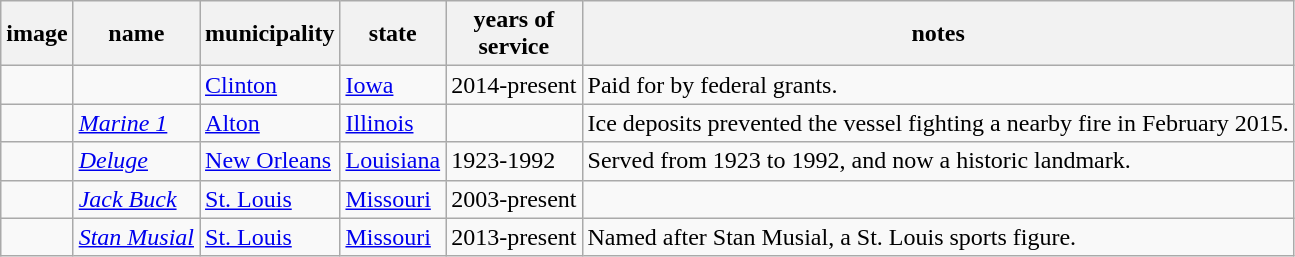<table class="wikitable">
<tr>
<th>image</th>
<th>name</th>
<th>municipality</th>
<th>state</th>
<th>years of<br>service</th>
<th>notes</th>
</tr>
<tr>
<td></td>
<td></td>
<td><a href='#'>Clinton</a></td>
<td><a href='#'>Iowa</a></td>
<td>2014-present</td>
<td>Paid for by federal grants.</td>
</tr>
<tr>
<td></td>
<td><a href='#'><em>Marine 1</em></a></td>
<td><a href='#'>Alton</a></td>
<td><a href='#'>Illinois</a></td>
<td></td>
<td>Ice deposits prevented the vessel fighting a nearby fire in February 2015.</td>
</tr>
<tr>
<td></td>
<td><a href='#'><em>Deluge</em></a></td>
<td><a href='#'>New Orleans</a></td>
<td><a href='#'>Louisiana</a></td>
<td>1923-1992</td>
<td>Served from 1923 to 1992, and now a historic landmark.</td>
</tr>
<tr>
<td></td>
<td><a href='#'><em>Jack Buck</em></a></td>
<td><a href='#'>St. Louis</a></td>
<td><a href='#'>Missouri</a></td>
<td>2003-present</td>
<td></td>
</tr>
<tr>
<td></td>
<td><a href='#'><em>Stan Musial</em></a></td>
<td><a href='#'>St. Louis</a></td>
<td><a href='#'>Missouri</a></td>
<td>2013-present</td>
<td>Named after Stan Musial, a St. Louis sports figure.</td>
</tr>
</table>
